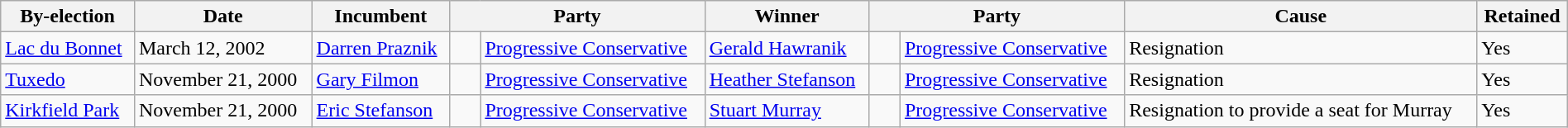<table class="wikitable" style="width:100%">
<tr>
<th>By-election</th>
<th>Date</th>
<th>Incumbent</th>
<th colspan="2">Party</th>
<th>Winner</th>
<th colspan="2">Party</th>
<th>Cause</th>
<th>Retained</th>
</tr>
<tr>
<td><a href='#'>Lac du Bonnet</a></td>
<td>March 12, 2002</td>
<td><a href='#'>Darren Praznik</a></td>
<td>    </td>
<td><a href='#'>Progressive Conservative</a></td>
<td><a href='#'>Gerald Hawranik</a></td>
<td>    </td>
<td><a href='#'>Progressive Conservative</a></td>
<td>Resignation</td>
<td>Yes</td>
</tr>
<tr>
<td><a href='#'>Tuxedo</a></td>
<td>November 21, 2000</td>
<td><a href='#'>Gary Filmon</a></td>
<td>    </td>
<td><a href='#'>Progressive Conservative</a></td>
<td><a href='#'>Heather Stefanson</a></td>
<td>    </td>
<td><a href='#'>Progressive Conservative</a></td>
<td>Resignation</td>
<td>Yes</td>
</tr>
<tr>
<td><a href='#'>Kirkfield Park</a></td>
<td>November 21, 2000</td>
<td><a href='#'>Eric Stefanson</a></td>
<td>    </td>
<td><a href='#'>Progressive Conservative</a></td>
<td><a href='#'>Stuart Murray</a></td>
<td>    </td>
<td><a href='#'>Progressive Conservative</a></td>
<td>Resignation to provide a seat for Murray</td>
<td>Yes</td>
</tr>
</table>
